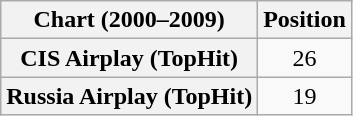<table class="wikitable plainrowheaders" style="text-align:center">
<tr>
<th scope="col">Chart (2000–2009)</th>
<th scope="col">Position</th>
</tr>
<tr>
<th scope="row">CIS Airplay (TopHit)</th>
<td>26</td>
</tr>
<tr>
<th scope="row">Russia Airplay (TopHit)</th>
<td>19</td>
</tr>
</table>
